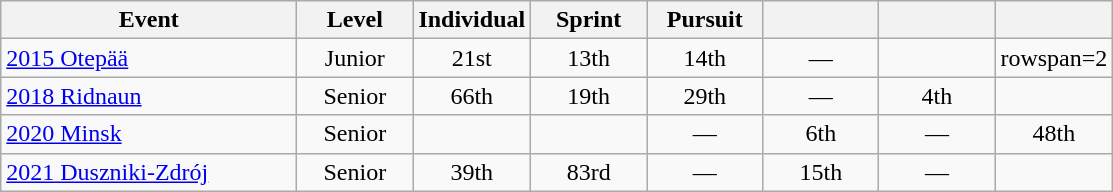<table class="wikitable" style="text-align: center;">
<tr ">
<th style="width:190px;">Event</th>
<th style="width:70px;">Level</th>
<th style="width:70px;">Individual</th>
<th style="width:70px;">Sprint</th>
<th style="width:70px;">Pursuit</th>
<th style="width:70px;"></th>
<th style="width:70px;"></th>
<th style="width:70px;"></th>
</tr>
<tr>
<td align=left> <a href='#'>2015 Otepää</a></td>
<td>Junior</td>
<td>21st</td>
<td>13th</td>
<td>14th</td>
<td>—</td>
<td></td>
<td>rowspan=2 </td>
</tr>
<tr>
<td align=left> <a href='#'>2018 Ridnaun</a></td>
<td>Senior</td>
<td>66th</td>
<td>19th</td>
<td>29th</td>
<td>—</td>
<td>4th</td>
</tr>
<tr>
<td align=left> <a href='#'>2020 Minsk</a></td>
<td>Senior</td>
<td></td>
<td></td>
<td>—</td>
<td>6th</td>
<td>—</td>
<td>48th</td>
</tr>
<tr>
<td align=left> <a href='#'>2021 Duszniki-Zdrój</a></td>
<td>Senior</td>
<td>39th</td>
<td>83rd</td>
<td>—</td>
<td>15th</td>
<td>—</td>
<td></td>
</tr>
</table>
